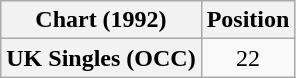<table class="wikitable plainrowheaders" style="text-align:center">
<tr>
<th>Chart (1992)</th>
<th>Position</th>
</tr>
<tr>
<th scope="row">UK Singles (OCC)</th>
<td>22</td>
</tr>
</table>
